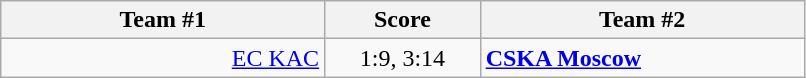<table class="wikitable" style="text-align: center;">
<tr>
<th width=25%>Team #1</th>
<th width=12%>Score</th>
<th width=25%>Team #2</th>
</tr>
<tr>
<td style="text-align: right;"><a href='#'>EC KAC</a> </td>
<td>1:9, 3:14</td>
<td style="text-align: left;"> <strong><a href='#'>CSKA Moscow</a></strong></td>
</tr>
</table>
